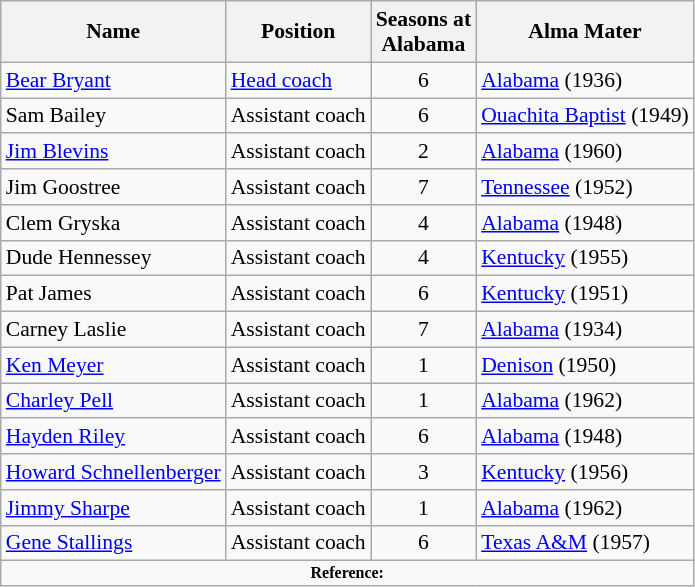<table class="wikitable" border="1" style="font-size:90%;">
<tr>
<th>Name</th>
<th>Position</th>
<th>Seasons at<br>Alabama</th>
<th>Alma Mater</th>
</tr>
<tr>
<td><a href='#'>Bear Bryant</a></td>
<td><a href='#'>Head coach</a></td>
<td align=center>6</td>
<td><a href='#'>Alabama</a> (1936)</td>
</tr>
<tr>
<td>Sam Bailey</td>
<td>Assistant coach</td>
<td align=center>6</td>
<td><a href='#'>Ouachita Baptist</a> (1949)</td>
</tr>
<tr>
<td><a href='#'>Jim Blevins</a></td>
<td>Assistant coach</td>
<td align=center>2</td>
<td><a href='#'>Alabama</a> (1960)</td>
</tr>
<tr>
<td>Jim Goostree</td>
<td>Assistant coach</td>
<td align=center>7</td>
<td><a href='#'>Tennessee</a> (1952)</td>
</tr>
<tr>
<td>Clem Gryska</td>
<td>Assistant coach</td>
<td align=center>4</td>
<td><a href='#'>Alabama</a> (1948)</td>
</tr>
<tr>
<td>Dude Hennessey</td>
<td>Assistant coach</td>
<td align=center>4</td>
<td><a href='#'>Kentucky</a> (1955)</td>
</tr>
<tr>
<td>Pat James</td>
<td>Assistant coach</td>
<td align=center>6</td>
<td><a href='#'>Kentucky</a> (1951)</td>
</tr>
<tr>
<td>Carney Laslie</td>
<td>Assistant coach</td>
<td align=center>7</td>
<td><a href='#'>Alabama</a> (1934)</td>
</tr>
<tr>
<td><a href='#'>Ken Meyer</a></td>
<td>Assistant coach</td>
<td align=center>1</td>
<td><a href='#'>Denison</a> (1950)</td>
</tr>
<tr>
<td><a href='#'>Charley Pell</a></td>
<td>Assistant coach</td>
<td align=center>1</td>
<td><a href='#'>Alabama</a> (1962)</td>
</tr>
<tr>
<td><a href='#'>Hayden Riley</a></td>
<td>Assistant coach</td>
<td align=center>6</td>
<td><a href='#'>Alabama</a>  (1948)</td>
</tr>
<tr>
<td><a href='#'>Howard Schnellenberger</a></td>
<td>Assistant coach</td>
<td align=center>3</td>
<td><a href='#'>Kentucky</a> (1956)</td>
</tr>
<tr>
<td><a href='#'>Jimmy Sharpe</a></td>
<td>Assistant coach</td>
<td align=center>1</td>
<td><a href='#'>Alabama</a> (1962)</td>
</tr>
<tr>
<td><a href='#'>Gene Stallings</a></td>
<td>Assistant coach</td>
<td align=center>6</td>
<td><a href='#'>Texas A&M</a> (1957)</td>
</tr>
<tr>
<td colspan="4" style="font-size: 8pt" align="center"><strong>Reference:</strong></td>
</tr>
</table>
